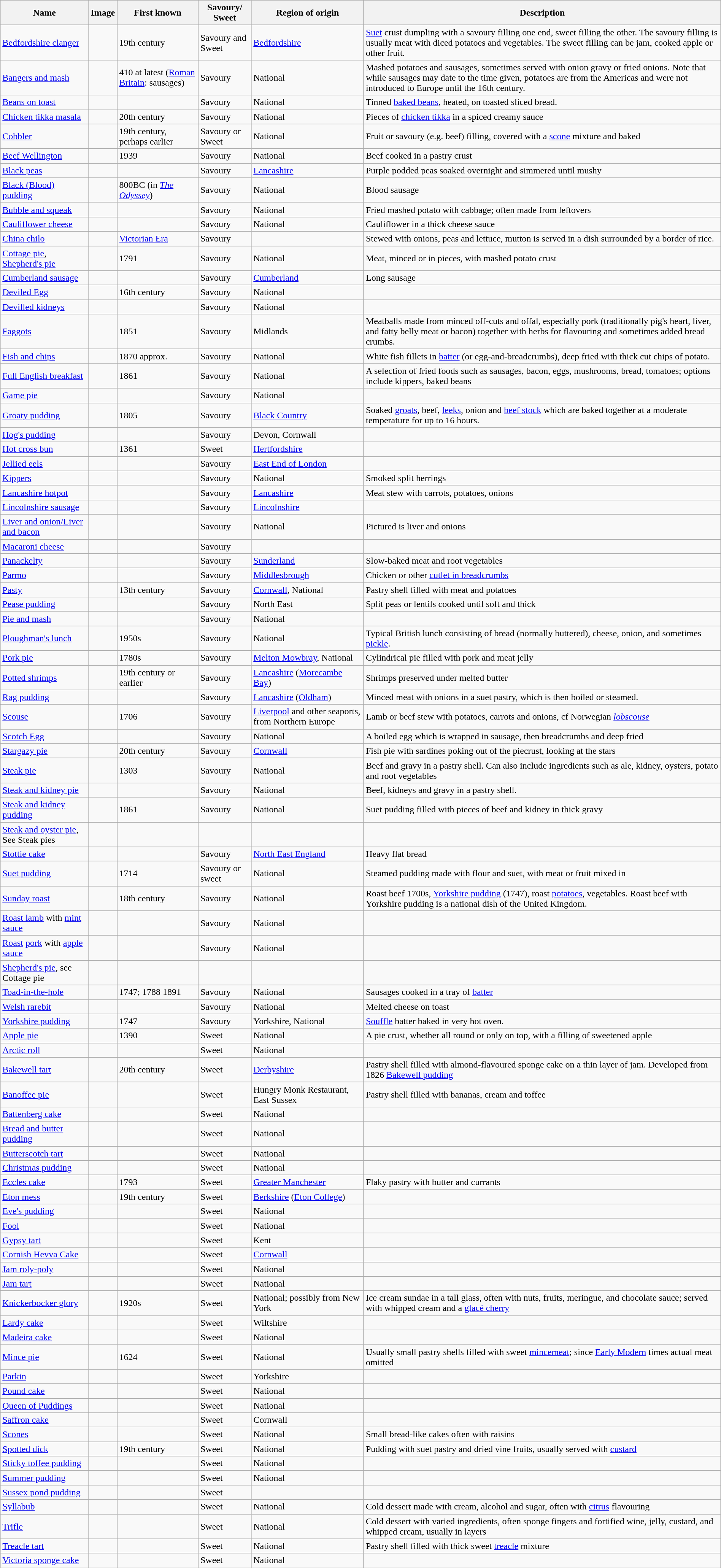<table class="wikitable sortable" width="100%">
<tr>
<th>Name</th>
<th class="unsortable">Image</th>
<th>First known</th>
<th>Savoury/<br>Sweet</th>
<th>Region of origin</th>
<th>Description</th>
</tr>
<tr>
<td><a href='#'>Bedfordshire clanger</a></td>
<td></td>
<td>19th century</td>
<td>Savoury and Sweet</td>
<td><a href='#'>Bedfordshire</a></td>
<td><a href='#'>Suet</a> crust dumpling with a savoury filling one end, sweet filling the other. The savoury filling is usually meat with diced potatoes and vegetables. The sweet filling can be jam, cooked apple or other fruit.</td>
</tr>
<tr>
<td><a href='#'>Bangers and mash</a></td>
<td></td>
<td>410 at latest (<a href='#'>Roman Britain</a>: sausages)</td>
<td>Savoury</td>
<td>National</td>
<td>Mashed potatoes and sausages, sometimes served with onion gravy or fried onions. Note that while sausages may date to the time given, potatoes are from the Americas and were not introduced to Europe until the 16th century.</td>
</tr>
<tr>
<td><a href='#'>Beans on toast</a></td>
<td></td>
<td></td>
<td>Savoury</td>
<td>National</td>
<td>Tinned <a href='#'>baked beans</a>, heated, on toasted sliced bread.</td>
</tr>
<tr>
<td><a href='#'>Chicken tikka masala</a></td>
<td></td>
<td>20th century</td>
<td>Savoury</td>
<td>National</td>
<td>Pieces of <a href='#'>chicken tikka</a> in a spiced creamy sauce</td>
</tr>
<tr>
<td><a href='#'>Cobbler</a></td>
<td></td>
<td>19th century, perhaps earlier</td>
<td>Savoury or Sweet</td>
<td>National</td>
<td>Fruit or savoury (e.g. beef) filling, covered with a <a href='#'>scone</a> mixture and baked</td>
</tr>
<tr>
<td><a href='#'>Beef Wellington</a></td>
<td></td>
<td>1939</td>
<td>Savoury</td>
<td>National</td>
<td>Beef cooked in a pastry crust</td>
</tr>
<tr>
<td><a href='#'>Black peas</a></td>
<td></td>
<td></td>
<td>Savoury</td>
<td><a href='#'>Lancashire</a></td>
<td>Purple podded peas soaked overnight and simmered until mushy</td>
</tr>
<tr>
<td><a href='#'>Black (Blood) pudding</a></td>
<td></td>
<td>800BC (in <em><a href='#'>The Odyssey</a></em>)</td>
<td>Savoury</td>
<td>National</td>
<td>Blood sausage</td>
</tr>
<tr>
<td><a href='#'>Bubble and squeak</a></td>
<td></td>
<td></td>
<td>Savoury</td>
<td>National</td>
<td>Fried mashed potato with cabbage; often made from leftovers</td>
</tr>
<tr>
<td><a href='#'>Cauliflower cheese</a></td>
<td></td>
<td></td>
<td>Savoury</td>
<td>National</td>
<td>Cauliflower in a thick cheese sauce</td>
</tr>
<tr>
<td><a href='#'>China chilo</a></td>
<td></td>
<td><a href='#'>Victorian Era</a></td>
<td>Savoury</td>
<td></td>
<td>Stewed with onions, peas and lettuce, mutton is served in a dish surrounded by a border of rice.</td>
</tr>
<tr>
<td><a href='#'>Cottage pie</a>,<br><a href='#'>Shepherd's pie</a></td>
<td></td>
<td>1791</td>
<td>Savoury</td>
<td>National</td>
<td>Meat, minced or in pieces, with mashed potato crust</td>
</tr>
<tr>
<td><a href='#'>Cumberland sausage</a></td>
<td></td>
<td></td>
<td>Savoury</td>
<td><a href='#'>Cumberland</a></td>
<td>Long sausage</td>
</tr>
<tr>
<td><a href='#'>Deviled Egg</a></td>
<td></td>
<td>16th century</td>
<td>Savoury</td>
<td>National</td>
<td></td>
</tr>
<tr>
<td><a href='#'>Devilled kidneys</a></td>
<td></td>
<td></td>
<td>Savoury</td>
<td>National </td>
<td><br></td>
</tr>
<tr>
<td><a href='#'>Faggots</a></td>
<td></td>
<td>1851</td>
<td>Savoury</td>
<td>Midlands</td>
<td>Meatballs made from minced off-cuts and offal, especially pork (traditionally pig's heart, liver, and fatty belly meat or bacon) together with herbs for flavouring and sometimes added bread crumbs.</td>
</tr>
<tr>
<td><a href='#'>Fish and chips</a></td>
<td></td>
<td>1870 approx.</td>
<td>Savoury</td>
<td>National</td>
<td>White fish fillets in <a href='#'>batter</a> (or egg-and-breadcrumbs), deep fried with thick cut chips of potato.</td>
</tr>
<tr>
<td><a href='#'>Full English breakfast</a></td>
<td></td>
<td>1861</td>
<td>Savoury</td>
<td>National</td>
<td>A selection of fried foods such as sausages, bacon, eggs, mushrooms, bread, tomatoes; options include kippers, baked beans</td>
</tr>
<tr>
<td><a href='#'>Game pie</a></td>
<td></td>
<td></td>
<td>Savoury</td>
<td>National</td>
<td></td>
</tr>
<tr>
<td><a href='#'>Groaty pudding</a></td>
<td></td>
<td>1805</td>
<td>Savoury</td>
<td><a href='#'>Black Country</a></td>
<td>Soaked <a href='#'>groats</a>, beef, <a href='#'>leeks</a>, onion and <a href='#'>beef stock</a> which are baked together at a moderate temperature for up to 16 hours.</td>
</tr>
<tr>
<td><a href='#'>Hog's pudding</a></td>
<td></td>
<td></td>
<td>Savoury</td>
<td>Devon, Cornwall</td>
<td></td>
</tr>
<tr>
<td><a href='#'>Hot cross bun</a></td>
<td></td>
<td>1361</td>
<td>Sweet</td>
<td><a href='#'>Hertfordshire</a></td>
<td></td>
</tr>
<tr>
<td><a href='#'>Jellied eels</a></td>
<td></td>
<td></td>
<td>Savoury</td>
<td><a href='#'>East End of London</a></td>
<td></td>
</tr>
<tr>
<td><a href='#'>Kippers</a></td>
<td></td>
<td></td>
<td>Savoury</td>
<td>National</td>
<td>Smoked split herrings</td>
</tr>
<tr>
<td><a href='#'>Lancashire hotpot</a></td>
<td></td>
<td></td>
<td>Savoury</td>
<td><a href='#'>Lancashire</a></td>
<td>Meat stew with carrots, potatoes, onions</td>
</tr>
<tr>
<td><a href='#'>Lincolnshire sausage</a></td>
<td></td>
<td></td>
<td>Savoury</td>
<td><a href='#'>Lincolnshire</a></td>
<td></td>
</tr>
<tr>
<td><a href='#'>Liver and onion/Liver and bacon</a></td>
<td></td>
<td></td>
<td>Savoury</td>
<td>National</td>
<td>Pictured is liver and onions</td>
</tr>
<tr>
<td><a href='#'>Macaroni cheese</a></td>
<td></td>
<td></td>
<td>Savoury</td>
<td></td>
<td></td>
</tr>
<tr>
<td><a href='#'>Panackelty</a></td>
<td></td>
<td></td>
<td>Savoury</td>
<td><a href='#'>Sunderland</a></td>
<td>Slow-baked meat and root vegetables</td>
</tr>
<tr>
<td><a href='#'>Parmo</a></td>
<td></td>
<td></td>
<td>Savoury</td>
<td><a href='#'>Middlesbrough</a></td>
<td>Chicken or other <a href='#'>cutlet in breadcrumbs</a></td>
</tr>
<tr>
<td><a href='#'>Pasty</a></td>
<td></td>
<td>13th century</td>
<td>Savoury</td>
<td><a href='#'>Cornwall</a>, National</td>
<td>Pastry shell filled with meat and potatoes</td>
</tr>
<tr>
<td><a href='#'>Pease pudding</a></td>
<td></td>
<td></td>
<td>Savoury</td>
<td>North East</td>
<td>Split peas or lentils cooked until soft and thick</td>
</tr>
<tr>
<td><a href='#'>Pie and mash</a></td>
<td></td>
<td></td>
<td>Savoury</td>
<td>National</td>
<td></td>
</tr>
<tr>
<td><a href='#'>Ploughman's lunch</a></td>
<td></td>
<td>1950s</td>
<td>Savoury</td>
<td>National</td>
<td>Typical British lunch consisting of bread (normally buttered), cheese, onion, and sometimes <a href='#'>pickle</a>.</td>
</tr>
<tr>
<td><a href='#'>Pork pie</a></td>
<td></td>
<td>1780s</td>
<td>Savoury</td>
<td><a href='#'>Melton Mowbray</a>, National</td>
<td>Cylindrical pie filled with pork and meat jelly</td>
</tr>
<tr>
<td><a href='#'>Potted shrimps</a></td>
<td></td>
<td>19th century or earlier </td>
<td>Savoury</td>
<td><a href='#'>Lancashire</a> (<a href='#'>Morecambe Bay</a>)</td>
<td>Shrimps preserved under melted butter</td>
</tr>
<tr>
<td><a href='#'>Rag pudding</a></td>
<td></td>
<td></td>
<td>Savoury</td>
<td><a href='#'>Lancashire</a> (<a href='#'>Oldham</a>)</td>
<td>Minced meat with onions in a suet pastry, which is then boiled or steamed.</td>
</tr>
<tr>
</tr>
<tr>
<td><a href='#'>Scouse</a></td>
<td></td>
<td>1706</td>
<td>Savoury</td>
<td><a href='#'>Liverpool</a> and other seaports, from Northern Europe</td>
<td>Lamb or beef stew with potatoes, carrots and onions, cf Norwegian <em><a href='#'>lobscouse</a></em></td>
</tr>
<tr>
<td><a href='#'>Scotch Egg</a></td>
<td></td>
<td></td>
<td>Savoury</td>
<td>National</td>
<td>A boiled egg which is wrapped in sausage, then breadcrumbs and deep fried</td>
</tr>
<tr>
<td><a href='#'>Stargazy pie</a></td>
<td></td>
<td>20th century</td>
<td>Savoury</td>
<td><a href='#'>Cornwall</a></td>
<td>Fish pie with sardines poking out of the piecrust, looking at the stars</td>
</tr>
<tr>
<td><a href='#'>Steak pie</a></td>
<td></td>
<td>1303</td>
<td>Savoury</td>
<td>National</td>
<td>Beef and gravy in a pastry shell. Can also include ingredients such as ale, kidney, oysters, potato and root vegetables</td>
</tr>
<tr>
<td><a href='#'>Steak and kidney pie</a></td>
<td></td>
<td></td>
<td>Savoury</td>
<td>National</td>
<td>Beef, kidneys and gravy in a pastry shell.</td>
</tr>
<tr>
<td><a href='#'>Steak and kidney pudding</a></td>
<td></td>
<td>1861</td>
<td>Savoury</td>
<td>National</td>
<td>Suet pudding filled with pieces of beef and kidney in thick gravy</td>
</tr>
<tr>
<td><a href='#'>Steak and oyster pie</a>, See Steak pies</td>
<td></td>
<td></td>
<td></td>
<td></td>
</tr>
<tr>
<td><a href='#'>Stottie cake</a></td>
<td></td>
<td></td>
<td>Savoury</td>
<td><a href='#'>North East England</a></td>
<td>Heavy flat bread</td>
</tr>
<tr>
<td><a href='#'>Suet pudding</a></td>
<td></td>
<td>1714</td>
<td>Savoury or sweet</td>
<td>National</td>
<td>Steamed pudding made with flour and suet, with meat or fruit mixed in</td>
</tr>
<tr>
<td><a href='#'>Sunday roast</a></td>
<td></td>
<td>18th century</td>
<td>Savoury</td>
<td>National</td>
<td>Roast beef 1700s, <a href='#'>Yorkshire pudding</a> (1747), roast <a href='#'>potatoes</a>, vegetables. Roast beef with Yorkshire pudding is a national dish of the United Kingdom.<br></td>
</tr>
<tr>
<td><a href='#'>Roast lamb</a> with <a href='#'>mint sauce</a></td>
<td></td>
<td></td>
<td>Savoury</td>
<td>National</td>
<td></td>
</tr>
<tr>
<td><a href='#'>Roast</a> <a href='#'>pork</a> with <a href='#'>apple sauce</a></td>
<td></td>
<td></td>
<td>Savoury</td>
<td>National</td>
<td></td>
</tr>
<tr>
<td><a href='#'>Shepherd's pie</a>, see Cottage pie</td>
<td></td>
<td></td>
<td></td>
<td></td>
</tr>
<tr>
<td><a href='#'>Toad-in-the-hole</a></td>
<td></td>
<td>1747; 1788 1891</td>
<td>Savoury</td>
<td>National</td>
<td>Sausages cooked in a tray of <a href='#'>batter</a></td>
</tr>
<tr>
<td><a href='#'>Welsh rarebit</a></td>
<td></td>
<td></td>
<td>Savoury</td>
<td>National</td>
<td>Melted cheese on toast</td>
</tr>
<tr>
<td><a href='#'>Yorkshire pudding</a></td>
<td></td>
<td>1747</td>
<td>Savoury</td>
<td>Yorkshire, National</td>
<td><a href='#'>Souffle</a> batter baked in very hot oven.</td>
</tr>
<tr>
<td><a href='#'>Apple pie</a></td>
<td></td>
<td>1390</td>
<td>Sweet</td>
<td>National</td>
<td>A pie crust, whether all round or only on top, with a filling of sweetened apple</td>
</tr>
<tr>
<td><a href='#'>Arctic roll</a></td>
<td></td>
<td></td>
<td>Sweet</td>
<td>National</td>
<td></td>
</tr>
<tr>
<td><a href='#'>Bakewell tart</a></td>
<td></td>
<td>20th century</td>
<td>Sweet</td>
<td><a href='#'>Derbyshire</a></td>
<td>Pastry shell filled with almond-flavoured sponge cake on a thin layer of jam. Developed from 1826 <a href='#'>Bakewell pudding</a></td>
</tr>
<tr>
<td><a href='#'>Banoffee pie</a></td>
<td></td>
<td></td>
<td>Sweet</td>
<td>Hungry Monk Restaurant, East Sussex</td>
<td>Pastry shell filled with bananas, cream and toffee</td>
</tr>
<tr>
<td><a href='#'>Battenberg cake</a></td>
<td></td>
<td></td>
<td>Sweet</td>
<td>National</td>
<td></td>
</tr>
<tr>
<td><a href='#'>Bread and butter pudding</a></td>
<td></td>
<td></td>
<td>Sweet</td>
<td>National</td>
<td></td>
</tr>
<tr>
<td><a href='#'>Butterscotch tart</a></td>
<td></td>
<td></td>
<td>Sweet</td>
<td>National</td>
<td></td>
</tr>
<tr>
<td><a href='#'>Christmas pudding</a></td>
<td></td>
<td></td>
<td>Sweet</td>
<td>National</td>
<td></td>
</tr>
<tr>
<td><a href='#'>Eccles cake</a></td>
<td></td>
<td>1793</td>
<td>Sweet</td>
<td><a href='#'>Greater Manchester</a></td>
<td>Flaky pastry with butter and currants</td>
</tr>
<tr>
<td><a href='#'>Eton mess</a></td>
<td></td>
<td>19th century</td>
<td>Sweet</td>
<td><a href='#'>Berkshire</a> (<a href='#'>Eton College</a>)</td>
<td></td>
</tr>
<tr>
<td><a href='#'>Eve's pudding</a></td>
<td></td>
<td></td>
<td>Sweet</td>
<td>National</td>
<td></td>
</tr>
<tr>
<td><a href='#'>Fool</a></td>
<td></td>
<td></td>
<td>Sweet</td>
<td>National</td>
<td></td>
</tr>
<tr>
<td><a href='#'>Gypsy tart</a></td>
<td></td>
<td></td>
<td>Sweet</td>
<td>Kent</td>
<td></td>
</tr>
<tr>
<td><a href='#'>Cornish Hevva Cake</a></td>
<td></td>
<td></td>
<td>Sweet</td>
<td><a href='#'>Cornwall</a></td>
<td></td>
</tr>
<tr>
<td><a href='#'>Jam roly-poly</a></td>
<td></td>
<td></td>
<td>Sweet</td>
<td>National</td>
<td></td>
</tr>
<tr>
<td><a href='#'>Jam tart</a></td>
<td></td>
<td></td>
<td>Sweet</td>
<td>National</td>
<td></td>
</tr>
<tr>
<td><a href='#'>Knickerbocker glory</a></td>
<td></td>
<td>1920s</td>
<td>Sweet</td>
<td>National; possibly from New York</td>
<td>Ice cream sundae in a tall glass, often with nuts, fruits, meringue, and chocolate sauce; served with whipped cream and a <a href='#'>glacé cherry</a></td>
</tr>
<tr>
<td><a href='#'>Lardy cake</a></td>
<td></td>
<td></td>
<td>Sweet</td>
<td>Wiltshire</td>
<td></td>
</tr>
<tr>
<td><a href='#'>Madeira cake</a></td>
<td></td>
<td></td>
<td>Sweet</td>
<td>National</td>
<td></td>
</tr>
<tr>
<td><a href='#'>Mince pie</a></td>
<td></td>
<td>1624</td>
<td>Sweet</td>
<td>National</td>
<td>Usually small pastry shells filled with sweet <a href='#'>mincemeat</a>; since <a href='#'>Early Modern</a> times actual meat omitted</td>
</tr>
<tr>
<td><a href='#'>Parkin</a></td>
<td></td>
<td></td>
<td>Sweet</td>
<td>Yorkshire</td>
<td></td>
</tr>
<tr>
<td><a href='#'>Pound cake</a></td>
<td></td>
<td></td>
<td>Sweet</td>
<td>National</td>
<td></td>
</tr>
<tr>
<td><a href='#'>Queen of Puddings</a></td>
<td></td>
<td></td>
<td>Sweet</td>
<td>National</td>
<td></td>
</tr>
<tr>
<td><a href='#'>Saffron cake</a></td>
<td></td>
<td></td>
<td>Sweet</td>
<td>Cornwall</td>
<td></td>
</tr>
<tr>
<td><a href='#'>Scones</a></td>
<td></td>
<td></td>
<td>Sweet</td>
<td>National</td>
<td>Small bread-like cakes often with raisins</td>
</tr>
<tr>
<td><a href='#'>Spotted dick</a></td>
<td></td>
<td>19th century</td>
<td>Sweet</td>
<td>National</td>
<td>Pudding with suet pastry and dried vine fruits, usually served with <a href='#'>custard</a></td>
</tr>
<tr>
<td><a href='#'>Sticky toffee pudding</a></td>
<td></td>
<td></td>
<td>Sweet</td>
<td>National</td>
<td></td>
</tr>
<tr>
<td><a href='#'>Summer pudding</a></td>
<td></td>
<td></td>
<td>Sweet</td>
<td>National</td>
<td></td>
</tr>
<tr>
<td><a href='#'>Sussex pond pudding</a></td>
<td></td>
<td></td>
<td>Sweet</td>
<td></td>
<td></td>
</tr>
<tr>
<td><a href='#'>Syllabub</a></td>
<td></td>
<td></td>
<td>Sweet</td>
<td>National</td>
<td>Cold dessert made with cream, alcohol and sugar, often with <a href='#'>citrus</a> flavouring</td>
</tr>
<tr>
<td><a href='#'>Trifle</a></td>
<td></td>
<td></td>
<td>Sweet</td>
<td>National</td>
<td>Cold dessert with varied ingredients, often sponge fingers and fortified wine, jelly, custard, and whipped cream, usually in layers</td>
</tr>
<tr>
<td><a href='#'>Treacle tart</a></td>
<td></td>
<td></td>
<td>Sweet</td>
<td>National</td>
<td>Pastry shell filled with thick sweet <a href='#'>treacle</a> mixture</td>
</tr>
<tr>
<td><a href='#'>Victoria sponge cake</a></td>
<td></td>
<td></td>
<td>Sweet</td>
<td>National</td>
<td></td>
</tr>
</table>
